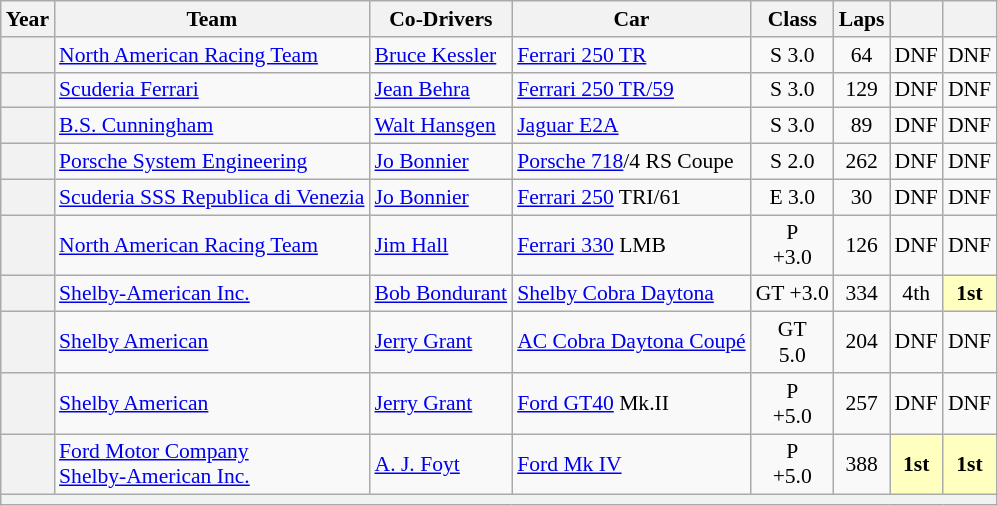<table class="wikitable" style="text-align:center; font-size:90%">
<tr>
<th>Year</th>
<th>Team</th>
<th>Co-Drivers</th>
<th>Car</th>
<th>Class</th>
<th>Laps</th>
<th></th>
<th></th>
</tr>
<tr>
<th></th>
<td align="left"> <a href='#'>North American Racing Team</a></td>
<td align="left"> <a href='#'>Bruce Kessler</a></td>
<td align="left"><a href='#'>Ferrari 250 TR</a></td>
<td>S 3.0</td>
<td>64</td>
<td>DNF</td>
<td>DNF</td>
</tr>
<tr>
<th></th>
<td align="left"> <a href='#'>Scuderia Ferrari</a></td>
<td align="left"> <a href='#'>Jean Behra</a></td>
<td align="left"><a href='#'>Ferrari 250 TR/59</a></td>
<td>S 3.0</td>
<td>129</td>
<td>DNF</td>
<td>DNF</td>
</tr>
<tr>
<th></th>
<td align="left"> <a href='#'>B.S. Cunningham</a></td>
<td align="left"> <a href='#'>Walt Hansgen</a></td>
<td align="left"><a href='#'>Jaguar E2A</a></td>
<td>S 3.0</td>
<td>89</td>
<td>DNF</td>
<td>DNF</td>
</tr>
<tr>
<th></th>
<td align="left"> <a href='#'>Porsche System Engineering</a></td>
<td align="left"> <a href='#'>Jo Bonnier</a></td>
<td align="left"><a href='#'>Porsche 718</a>/4 RS Coupe</td>
<td>S 2.0</td>
<td>262</td>
<td>DNF</td>
<td>DNF</td>
</tr>
<tr>
<th></th>
<td align="left"> <a href='#'>Scuderia SSS Republica di Venezia</a></td>
<td align="left"> <a href='#'>Jo Bonnier</a></td>
<td align="left"><a href='#'>Ferrari 250</a> TRI/61</td>
<td>E 3.0</td>
<td>30</td>
<td>DNF</td>
<td>DNF</td>
</tr>
<tr>
<th></th>
<td align="left"> <a href='#'>North American Racing Team</a></td>
<td align="left"> <a href='#'>Jim Hall</a></td>
<td align="left"><a href='#'>Ferrari 330</a> LMB</td>
<td>P<br>+3.0</td>
<td>126</td>
<td>DNF</td>
<td>DNF</td>
</tr>
<tr>
<th></th>
<td align="left"> <a href='#'>Shelby-American Inc.</a></td>
<td align="left"> <a href='#'>Bob Bondurant</a></td>
<td align="left"><a href='#'>Shelby Cobra Daytona</a></td>
<td>GT +3.0</td>
<td>334</td>
<td>4th</td>
<td style="background:#FFFFBF;"><strong>1st</strong></td>
</tr>
<tr>
<th></th>
<td align="left"> <a href='#'>Shelby American</a></td>
<td align="left"> <a href='#'>Jerry Grant</a></td>
<td align="left"><a href='#'>AC Cobra Daytona Coupé</a></td>
<td>GT<br>5.0</td>
<td>204</td>
<td>DNF</td>
<td>DNF</td>
</tr>
<tr>
<th></th>
<td align="left"> <a href='#'>Shelby American</a></td>
<td align="left"> <a href='#'>Jerry Grant</a></td>
<td align="left"><a href='#'>Ford GT40</a> Mk.II</td>
<td>P<br>+5.0</td>
<td>257</td>
<td>DNF</td>
<td>DNF</td>
</tr>
<tr>
<th></th>
<td align="left"> <a href='#'>Ford Motor Company</a><br> <a href='#'>Shelby-American Inc.</a></td>
<td align="left"> <a href='#'>A. J. Foyt</a></td>
<td align="left"><a href='#'>Ford Mk IV</a></td>
<td>P<br>+5.0</td>
<td>388</td>
<td style="background:#FFFFBF;"><strong>1st</strong></td>
<td style="background:#FFFFBF;"><strong>1st</strong></td>
</tr>
<tr>
<th colspan="8"></th>
</tr>
</table>
